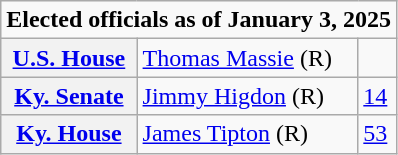<table class=wikitable>
<tr>
<td colspan="3"><strong>Elected officials as of January 3, 2025</strong></td>
</tr>
<tr>
<th scope=row><a href='#'>U.S. House</a></th>
<td><a href='#'>Thomas Massie</a> (R)</td>
<td></td>
</tr>
<tr>
<th scope=row><a href='#'>Ky. Senate</a></th>
<td><a href='#'>Jimmy Higdon</a> (R)</td>
<td><a href='#'>14</a></td>
</tr>
<tr>
<th scope=row><a href='#'>Ky. House</a></th>
<td><a href='#'>James Tipton</a> (R)</td>
<td><a href='#'>53</a></td>
</tr>
</table>
